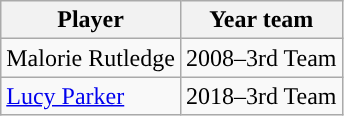<table class="wikitable">
<tr>
<th width=px>Player</th>
<th width=px>Year team</th>
</tr>
<tr>
<td>Malorie Rutledge</td>
<td>2008–3rd Team</td>
</tr>
<tr>
<td><a href='#'>Lucy Parker</a></td>
<td>2018–3rd Team</td>
</tr>
</table>
